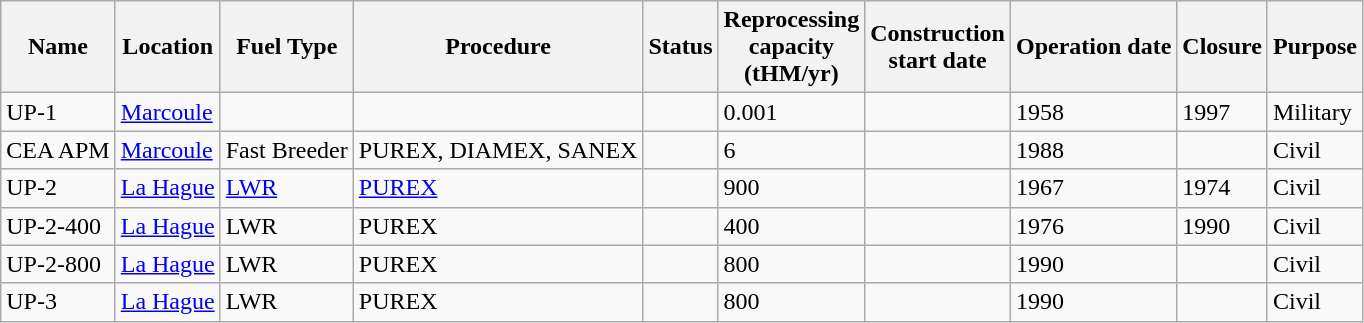<table class="wikitable">
<tr>
<th>Name</th>
<th>Location</th>
<th>Fuel Type</th>
<th>Procedure</th>
<th>Status</th>
<th>Reprocessing<br>capacity <br>(tHM/yr)</th>
<th>Construction<br>start date</th>
<th>Operation date</th>
<th>Closure</th>
<th>Purpose</th>
</tr>
<tr>
<td>UP-1</td>
<td><a href='#'>Marcoule</a></td>
<td></td>
<td></td>
<td></td>
<td>0.001</td>
<td></td>
<td>1958</td>
<td>1997</td>
<td>Military</td>
</tr>
<tr>
<td>CEA APM</td>
<td><a href='#'>Marcoule</a></td>
<td>Fast Breeder</td>
<td>PUREX, DIAMEX, SANEX</td>
<td></td>
<td>6</td>
<td></td>
<td>1988</td>
<td></td>
<td>Civil</td>
</tr>
<tr>
<td>UP-2</td>
<td><a href='#'>La Hague</a></td>
<td><a href='#'>LWR</a></td>
<td><a href='#'>PUREX</a></td>
<td></td>
<td>900</td>
<td></td>
<td>1967</td>
<td>1974</td>
<td>Civil</td>
</tr>
<tr>
<td>UP-2-400</td>
<td><a href='#'>La Hague</a></td>
<td>LWR</td>
<td>PUREX</td>
<td></td>
<td>400</td>
<td></td>
<td>1976</td>
<td>1990</td>
<td>Civil</td>
</tr>
<tr>
<td>UP-2-800</td>
<td><a href='#'>La Hague</a></td>
<td>LWR</td>
<td>PUREX</td>
<td></td>
<td>800</td>
<td></td>
<td>1990</td>
<td></td>
<td>Civil</td>
</tr>
<tr>
<td>UP-3</td>
<td><a href='#'>La Hague</a></td>
<td>LWR</td>
<td>PUREX</td>
<td></td>
<td>800</td>
<td></td>
<td>1990</td>
<td></td>
<td>Civil</td>
</tr>
</table>
